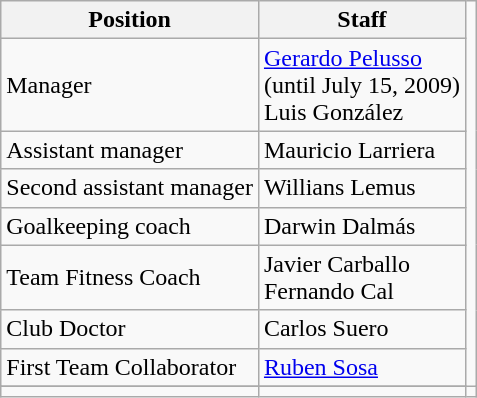<table class="wikitable">
<tr>
<th>Position</th>
<th>Staff</th>
</tr>
<tr>
<td>Manager</td>
<td> <a href='#'>Gerardo Pelusso</a><br>(until July 15, 2009)<br> Luis González</td>
</tr>
<tr>
<td>Assistant manager</td>
<td> Mauricio Larriera</td>
</tr>
<tr>
<td>Second assistant manager</td>
<td> Willians Lemus</td>
</tr>
<tr>
<td>Goalkeeping coach</td>
<td> Darwin Dalmás</td>
</tr>
<tr>
<td>Team Fitness Coach</td>
<td> Javier Carballo<br> Fernando Cal</td>
</tr>
<tr>
<td>Club Doctor</td>
<td> Carlos Suero</td>
</tr>
<tr>
<td>First Team Collaborator</td>
<td> <a href='#'>Ruben Sosa</a></td>
</tr>
<tr>
</tr>
<tr>
<td></td>
<td></td>
<td></td>
</tr>
</table>
